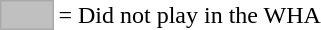<table>
<tr>
<td style="background-color:#C0C0C0; border:1px solid #aaaaaa; width:2em;"></td>
<td>= Did not play in the WHA</td>
</tr>
</table>
